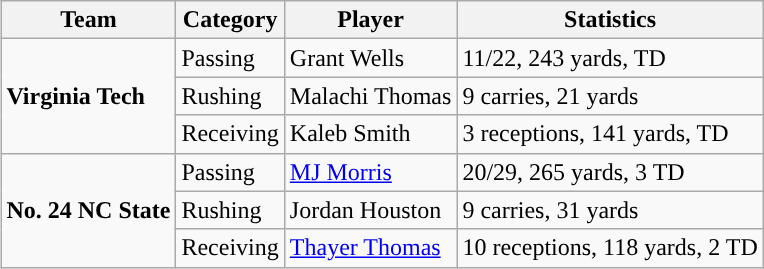<table class="wikitable" style="float: right;">
<tr>
<th>Team</th>
<th>Category</th>
<th>Player</th>
<th>Statistics</th>
</tr>
<tr>
<td rowspan=3><strong>Virginia Tech</strong></td>
<td>Passing</td>
<td>Grant Wells</td>
<td>11/22, 243 yards, TD</td>
</tr>
<tr>
<td>Rushing</td>
<td>Malachi Thomas</td>
<td>9 carries, 21 yards</td>
</tr>
<tr>
<td>Receiving</td>
<td>Kaleb Smith</td>
<td>3 receptions, 141 yards, TD</td>
</tr>
<tr>
<td rowspan=3><strong>No. 24 NC State</strong></td>
<td>Passing</td>
<td><a href='#'>MJ Morris</a></td>
<td>20/29, 265 yards, 3 TD</td>
</tr>
<tr>
<td>Rushing</td>
<td>Jordan Houston</td>
<td>9 carries, 31 yards</td>
</tr>
<tr>
<td>Receiving</td>
<td><a href='#'>Thayer Thomas</a></td>
<td>10 receptions, 118 yards, 2 TD</td>
</tr>
</table>
